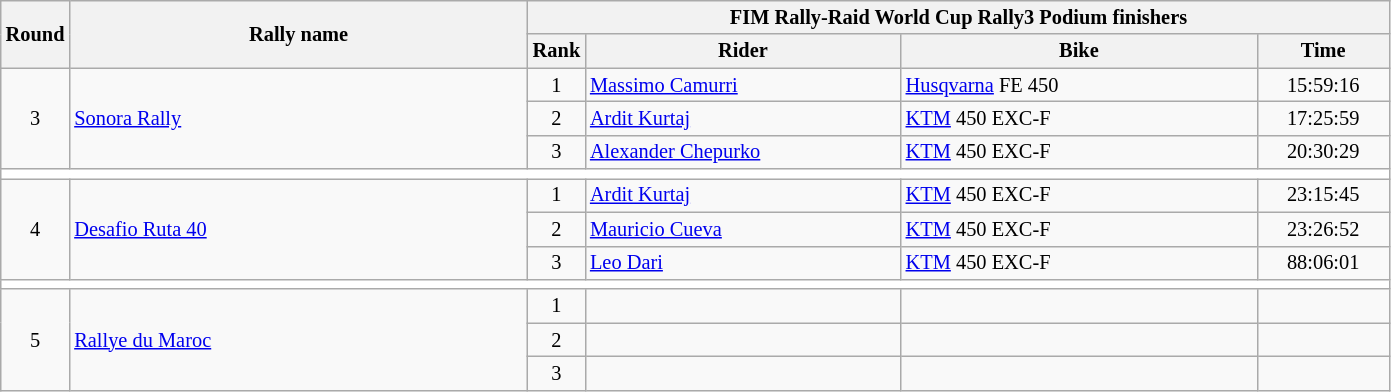<table class="wikitable" style="font-size:85%;">
<tr>
<th rowspan=2>Round</th>
<th style="width:22em" rowspan=2>Rally name</th>
<th colspan=4>FIM Rally-Raid World Cup Rally3 Podium finishers</th>
</tr>
<tr>
<th>Rank</th>
<th style="width:15em">Rider</th>
<th style="width:17em">Bike</th>
<th style="width:6em">Time</th>
</tr>
<tr>
<td rowspan=3 align=center>3</td>
<td rowspan=3> <a href='#'>Sonora Rally</a></td>
<td align=center>1</td>
<td> <a href='#'>Massimo Camurri</a></td>
<td><a href='#'>Husqvarna</a> FE 450</td>
<td align=center>15:59:16</td>
</tr>
<tr>
<td align=center>2</td>
<td> <a href='#'>Ardit Kurtaj</a></td>
<td><a href='#'>KTM</a> 450 EXC-F</td>
<td align=center>17:25:59</td>
</tr>
<tr>
<td align=center>3</td>
<td> <a href='#'>Alexander Chepurko</a></td>
<td><a href='#'>KTM</a> 450 EXC-F</td>
<td align=center>20:30:29</td>
</tr>
<tr style="background:white;">
<td colspan=6></td>
</tr>
<tr>
<td rowspan="3" align="center">4</td>
<td rowspan="3"> <a href='#'>Desafio Ruta 40</a></td>
<td align=center>1</td>
<td> <a href='#'>Ardit Kurtaj</a></td>
<td><a href='#'>KTM</a> 450 EXC-F</td>
<td align=center>23:15:45</td>
</tr>
<tr>
<td align=center>2</td>
<td> <a href='#'>Mauricio Cueva</a></td>
<td><a href='#'>KTM</a> 450 EXC-F</td>
<td align=center>23:26:52</td>
</tr>
<tr>
<td align=center>3</td>
<td> <a href='#'>Leo Dari</a></td>
<td><a href='#'>KTM</a> 450 EXC-F</td>
<td align=center>88:06:01</td>
</tr>
<tr style="background:white;">
<td colspan=6></td>
</tr>
<tr>
<td rowspan="3" align="center">5</td>
<td rowspan=3> <a href='#'>Rallye du Maroc</a></td>
<td align=center>1</td>
<td></td>
<td></td>
<td align=center></td>
</tr>
<tr>
<td align=center>2</td>
<td></td>
<td></td>
<td align=center></td>
</tr>
<tr>
<td align=center>3</td>
<td></td>
<td></td>
<td align=center></td>
</tr>
</table>
